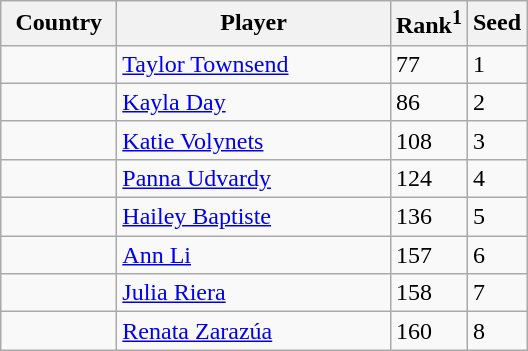<table class="sortable wikitable">
<tr>
<th width="70">Country</th>
<th width="175">Player</th>
<th>Rank<sup>1</sup></th>
<th>Seed</th>
</tr>
<tr>
<td></td>
<td><a href='#'>Taylor Townsend</a></td>
<td>77</td>
<td>1</td>
</tr>
<tr>
<td></td>
<td><a href='#'>Kayla Day</a></td>
<td>86</td>
<td>2</td>
</tr>
<tr>
<td></td>
<td><a href='#'>Katie Volynets</a></td>
<td>108</td>
<td>3</td>
</tr>
<tr>
<td></td>
<td><a href='#'>Panna Udvardy</a></td>
<td>124</td>
<td>4</td>
</tr>
<tr>
<td></td>
<td><a href='#'>Hailey Baptiste</a></td>
<td>136</td>
<td>5</td>
</tr>
<tr>
<td></td>
<td><a href='#'>Ann Li</a></td>
<td>157</td>
<td>6</td>
</tr>
<tr>
<td></td>
<td><a href='#'>Julia Riera</a></td>
<td>158</td>
<td>7</td>
</tr>
<tr>
<td></td>
<td><a href='#'>Renata Zarazúa</a></td>
<td>160</td>
<td>8</td>
</tr>
</table>
